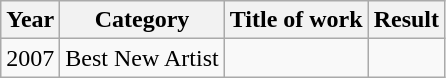<table class="wikitable plainrowheaders sortable">
<tr>
<th scope="col">Year</th>
<th scope="col">Category</th>
<th scope="col">Title of work</th>
<th scope="col">Result</th>
</tr>
<tr>
<td>2007</td>
<td>Best New Artist</td>
<td></td>
<td></td>
</tr>
</table>
